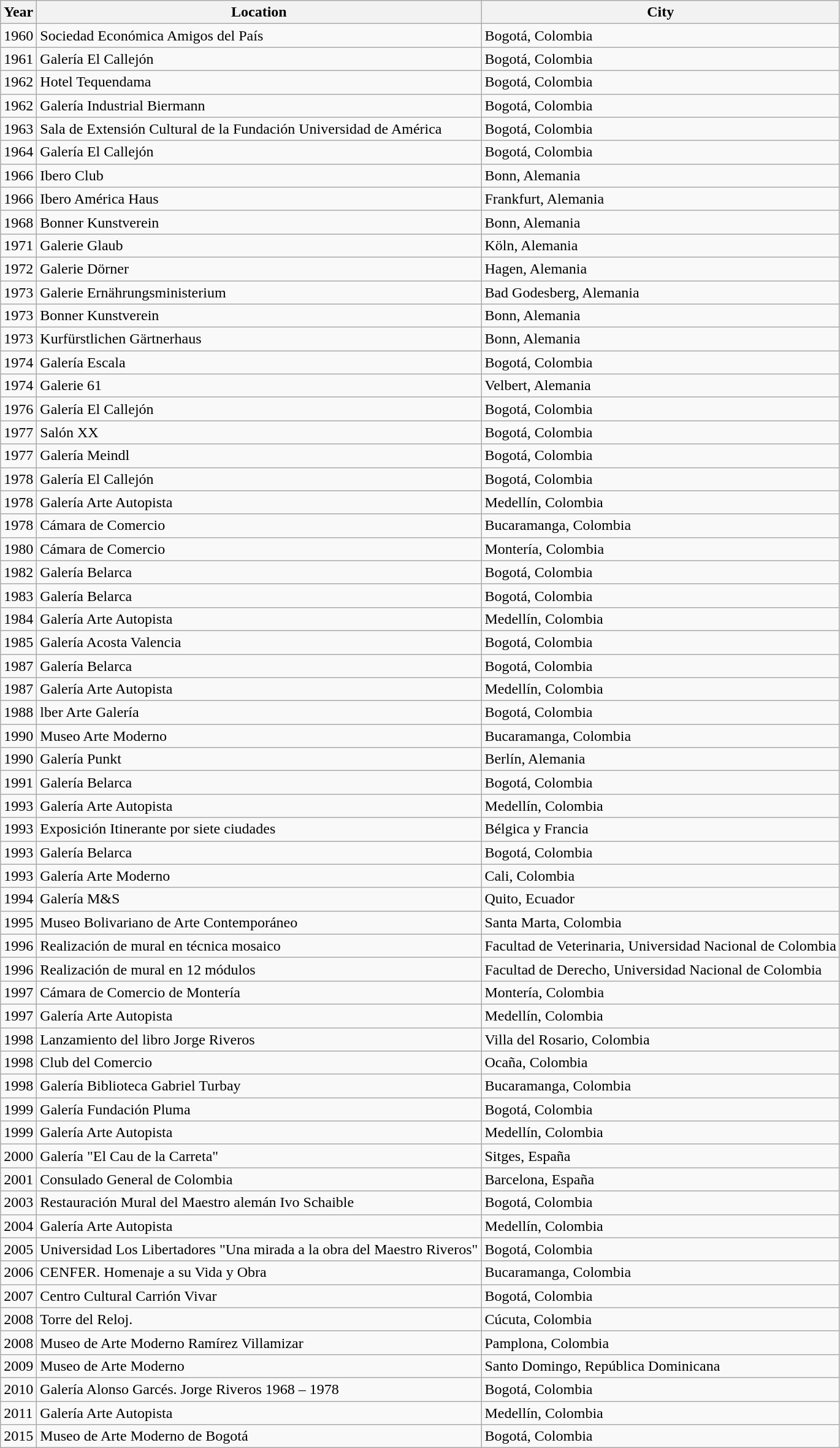<table class="wikitable">
<tr>
<th>Year</th>
<th>Location</th>
<th>City</th>
</tr>
<tr>
<td>1960</td>
<td>Sociedad Económica Amigos del País</td>
<td>Bogotá, Colombia</td>
</tr>
<tr>
<td>1961</td>
<td>Galería El Callejón</td>
<td>Bogotá, Colombia</td>
</tr>
<tr>
<td>1962</td>
<td>Hotel Tequendama</td>
<td>Bogotá, Colombia</td>
</tr>
<tr>
<td>1962</td>
<td>Galería Industrial Biermann</td>
<td>Bogotá, Colombia</td>
</tr>
<tr>
<td>1963</td>
<td>Sala de Extensión Cultural de la Fundación Universidad de América</td>
<td>Bogotá, Colombia</td>
</tr>
<tr>
<td>1964</td>
<td>Galería El Callejón</td>
<td>Bogotá, Colombia</td>
</tr>
<tr>
<td>1966</td>
<td>Ibero Club</td>
<td>Bonn, Alemania</td>
</tr>
<tr>
<td>1966</td>
<td>Ibero América Haus</td>
<td>Frankfurt, Alemania</td>
</tr>
<tr>
<td>1968</td>
<td>Bonner Kunstverein</td>
<td>Bonn, Alemania</td>
</tr>
<tr>
<td>1971</td>
<td>Galerie Glaub</td>
<td>Köln, Alemania</td>
</tr>
<tr>
<td>1972</td>
<td>Galerie Dörner</td>
<td>Hagen, Alemania</td>
</tr>
<tr>
<td>1973</td>
<td>Galerie Ernährungsministerium</td>
<td>Bad Godesberg, Alemania</td>
</tr>
<tr>
<td>1973</td>
<td>Bonner Kunstverein</td>
<td>Bonn, Alemania</td>
</tr>
<tr>
<td>1973</td>
<td>Kurfürstlichen Gärtnerhaus</td>
<td>Bonn, Alemania</td>
</tr>
<tr>
<td>1974</td>
<td>Galería Escala</td>
<td>Bogotá, Colombia</td>
</tr>
<tr>
<td>1974</td>
<td>Galerie 61</td>
<td>Velbert, Alemania</td>
</tr>
<tr>
<td>1976</td>
<td>Galería El Callejón</td>
<td>Bogotá, Colombia</td>
</tr>
<tr>
<td>1977</td>
<td>Salón XX</td>
<td>Bogotá, Colombia</td>
</tr>
<tr>
<td>1977</td>
<td>Galería Meindl</td>
<td>Bogotá, Colombia</td>
</tr>
<tr>
<td>1978</td>
<td>Galería El Callejón</td>
<td>Bogotá, Colombia</td>
</tr>
<tr>
<td>1978</td>
<td>Galería Arte Autopista</td>
<td>Medellín, Colombia</td>
</tr>
<tr>
<td>1978</td>
<td>Cámara de Comercio</td>
<td>Bucaramanga, Colombia</td>
</tr>
<tr>
<td>1980</td>
<td>Cámara de Comercio</td>
<td>Montería, Colombia</td>
</tr>
<tr>
<td>1982</td>
<td>Galería Belarca</td>
<td>Bogotá, Colombia</td>
</tr>
<tr>
<td>1983</td>
<td>Galería Belarca</td>
<td>Bogotá, Colombia</td>
</tr>
<tr>
<td>1984</td>
<td>Galería Arte Autopista</td>
<td>Medellín, Colombia</td>
</tr>
<tr>
<td>1985</td>
<td>Galería Acosta Valencia</td>
<td>Bogotá, Colombia</td>
</tr>
<tr>
<td>1987</td>
<td>Galería Belarca</td>
<td>Bogotá, Colombia</td>
</tr>
<tr>
<td>1987</td>
<td>Galería Arte Autopista</td>
<td>Medellín, Colombia</td>
</tr>
<tr>
<td>1988</td>
<td>lber Arte Galería</td>
<td>Bogotá, Colombia</td>
</tr>
<tr>
<td>1990</td>
<td>Museo Arte Moderno</td>
<td>Bucaramanga, Colombia</td>
</tr>
<tr>
<td>1990</td>
<td>Galería Punkt</td>
<td>Berlín, Alemania</td>
</tr>
<tr>
<td>1991</td>
<td>Galería Belarca</td>
<td>Bogotá, Colombia</td>
</tr>
<tr>
<td>1993</td>
<td>Galería Arte Autopista</td>
<td>Medellín, Colombia</td>
</tr>
<tr>
<td>1993</td>
<td>Exposición Itinerante por siete ciudades</td>
<td>Bélgica y Francia</td>
</tr>
<tr>
<td>1993</td>
<td>Galería Belarca</td>
<td>Bogotá, Colombia</td>
</tr>
<tr>
<td>1993</td>
<td>Galería Arte Moderno</td>
<td>Cali, Colombia</td>
</tr>
<tr>
<td>1994</td>
<td>Galería M&S</td>
<td>Quito, Ecuador</td>
</tr>
<tr>
<td>1995</td>
<td>Museo Bolivariano de Arte Contemporáneo</td>
<td>Santa Marta, Colombia</td>
</tr>
<tr>
<td>1996</td>
<td>Realización de mural en técnica mosaico</td>
<td>Facultad de Veterinaria, Universidad Nacional de Colombia</td>
</tr>
<tr>
<td>1996</td>
<td>Realización de mural en 12 módulos</td>
<td>Facultad de Derecho, Universidad Nacional de Colombia</td>
</tr>
<tr>
<td>1997</td>
<td>Cámara de Comercio de Montería</td>
<td>Montería, Colombia</td>
</tr>
<tr>
<td>1997</td>
<td>Galería Arte Autopista</td>
<td>Medellín, Colombia</td>
</tr>
<tr>
<td>1998</td>
<td>Lanzamiento del libro Jorge Riveros</td>
<td>Villa del Rosario, Colombia</td>
</tr>
<tr>
<td>1998</td>
<td>Club del Comercio</td>
<td>Ocaña, Colombia</td>
</tr>
<tr>
<td>1998</td>
<td>Galería Biblioteca Gabriel Turbay</td>
<td>Bucaramanga, Colombia</td>
</tr>
<tr>
<td>1999</td>
<td>Galería Fundación Pluma</td>
<td>Bogotá, Colombia</td>
</tr>
<tr>
<td>1999</td>
<td>Galería Arte Autopista</td>
<td>Medellín, Colombia</td>
</tr>
<tr>
<td>2000</td>
<td>Galería "El Cau de la Carreta"</td>
<td>Sitges, España</td>
</tr>
<tr>
<td>2001</td>
<td>Consulado General de Colombia</td>
<td>Barcelona, España</td>
</tr>
<tr>
<td>2003</td>
<td>Restauración Mural del Maestro alemán Ivo Schaible</td>
<td>Bogotá, Colombia</td>
</tr>
<tr>
<td>2004</td>
<td>Galería Arte Autopista</td>
<td>Medellín, Colombia</td>
</tr>
<tr>
<td>2005</td>
<td>Universidad Los Libertadores "Una mirada a la obra del Maestro Riveros"</td>
<td>Bogotá, Colombia</td>
</tr>
<tr>
<td>2006</td>
<td>CENFER. Homenaje a su Vida y Obra</td>
<td>Bucaramanga, Colombia</td>
</tr>
<tr>
<td>2007</td>
<td>Centro Cultural Carrión Vivar</td>
<td>Bogotá, Colombia</td>
</tr>
<tr>
<td>2008</td>
<td>Torre del Reloj.</td>
<td>Cúcuta, Colombia</td>
</tr>
<tr>
<td>2008</td>
<td>Museo de Arte Moderno Ramírez Villamizar</td>
<td>Pamplona, Colombia</td>
</tr>
<tr>
<td>2009</td>
<td>Museo de Arte Moderno</td>
<td>Santo Domingo, República Dominicana</td>
</tr>
<tr>
<td>2010</td>
<td>Galería Alonso Garcés. Jorge Riveros 1968 – 1978</td>
<td>Bogotá, Colombia</td>
</tr>
<tr>
<td>2011</td>
<td>Galería Arte Autopista</td>
<td>Medellín, Colombia</td>
</tr>
<tr>
<td>2015</td>
<td>Museo de Arte Moderno de Bogotá</td>
<td>Bogotá, Colombia</td>
</tr>
</table>
